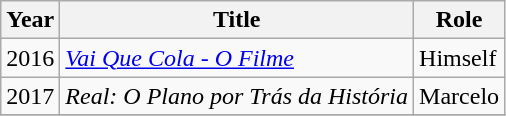<table class="wikitable">
<tr>
<th witdh=065>Year</th>
<th witdh=150>Title</th>
<th witdh=120>Role</th>
</tr>
<tr>
<td>2016</td>
<td><em><a href='#'>Vai Que Cola - O Filme</a></em></td>
<td>Himself</td>
</tr>
<tr>
<td>2017</td>
<td><em>Real: O Plano por Trás da História</em></td>
<td>Marcelo</td>
</tr>
<tr>
</tr>
</table>
